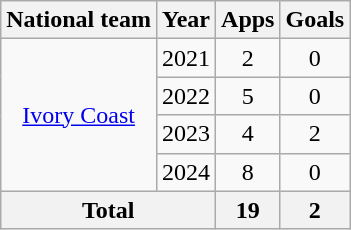<table class="wikitable" style="text-align:center">
<tr>
<th>National team</th>
<th>Year</th>
<th>Apps</th>
<th>Goals</th>
</tr>
<tr>
<td rowspan="4"><a href='#'>Ivory Coast</a></td>
<td>2021</td>
<td>2</td>
<td>0</td>
</tr>
<tr>
<td>2022</td>
<td>5</td>
<td>0</td>
</tr>
<tr>
<td>2023</td>
<td>4</td>
<td>2</td>
</tr>
<tr>
<td>2024</td>
<td>8</td>
<td>0</td>
</tr>
<tr>
<th colspan=2>Total</th>
<th>19</th>
<th>2</th>
</tr>
</table>
